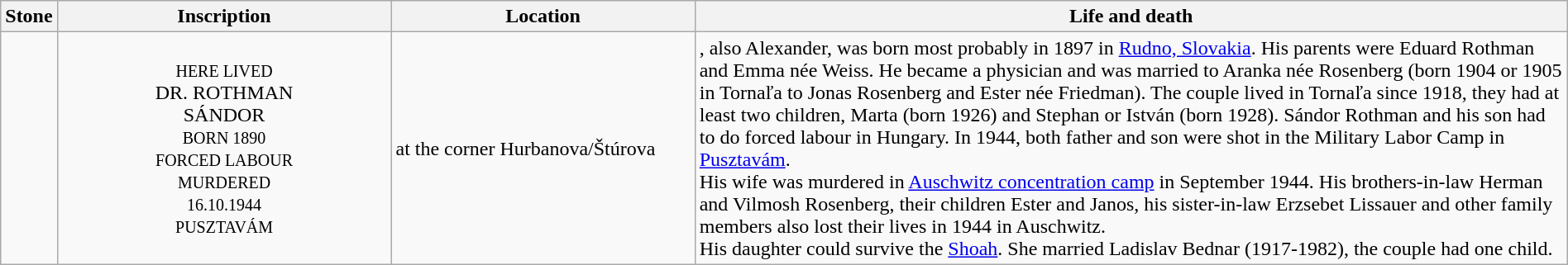<table class="wikitable sortable toptextcells" style="width:100%">
<tr>
<th class="hintergrundfarbe6 unsortable" width="120px">Stone</th>
<th class="hintergrundfarbe6 unsortable" style ="width:22%;">Inscription</th>
<th class="hintergrundfarbe6" data-sort-type="text" style ="width:20%;">Location</th>
<th class="hintergrundfarbe6" style="width:100%;">Life and death</th>
</tr>
<tr>
<td></td>
<td style="text-align:center"><div><small>HERE LIVED</small><br>DR. ROTHMAN<br>SÁNDOR<br><small>BORN 1890<br>FORCED LABOUR<br>MURDERED<br>16.10.1944<br>PUSZTAVÁM</small></div></td>
<td>at the corner Hurbanova/Štúrova</td>
<td><strong></strong>, also Alexander, was born most probably in 1897 in <a href='#'>Rudno, Slovakia</a>. His parents were Eduard Rothman and Emma née Weiss. He became a physician and was married to Aranka née Rosenberg (born 1904 or 1905 in Tornaľa to Jonas Rosenberg and Ester née Friedman). The couple lived in Tornaľa since 1918, they had at least two children, Marta (born 1926) and Stephan or István (born 1928). Sándor Rothman and his son had to do forced labour in Hungary. In 1944, both father and son were shot in the Military Labor Camp in <a href='#'>Pusztavám</a>.<br>His wife was murdered in <a href='#'>Auschwitz concentration camp</a> in September 1944. His brothers-in-law Herman and Vilmosh Rosenberg, their children Ester and Janos, his sister-in-law Erzsebet Lissauer and other family members also lost their lives in 1944 in Auschwitz.<br>His daughter could survive the <a href='#'>Shoah</a>. She married Ladislav Bednar (1917-1982), the couple had one child.</td>
</tr>
</table>
